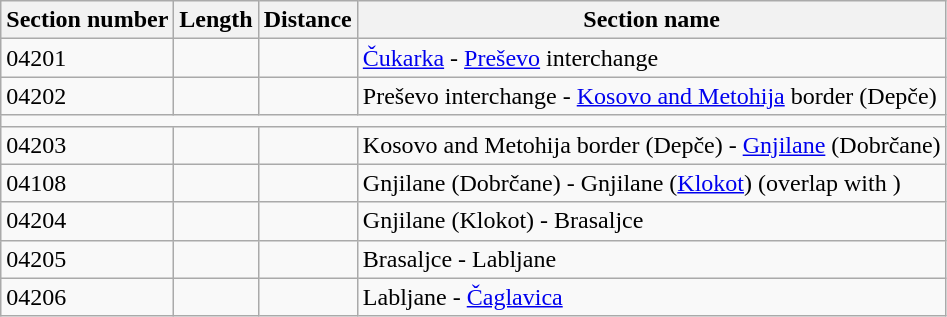<table class="wikitable">
<tr>
<th>Section number</th>
<th>Length</th>
<th>Distance</th>
<th>Section name</th>
</tr>
<tr>
<td>04201</td>
<td></td>
<td></td>
<td><a href='#'>Čukarka</a> - <a href='#'>Preševo</a> interchange</td>
</tr>
<tr>
<td>04202</td>
<td></td>
<td></td>
<td>Preševo interchange - <a href='#'>Kosovo and Metohija</a> border (Depče)</td>
</tr>
<tr>
<td colspan="4"></td>
</tr>
<tr>
<td>04203</td>
<td></td>
<td></td>
<td>Kosovo and Metohija border (Depče) - <a href='#'>Gnjilane</a> (Dobrčane)</td>
</tr>
<tr>
<td>04108</td>
<td></td>
<td></td>
<td>Gnjilane (Dobrčane) - Gnjilane (<a href='#'>Klokot</a>) (overlap with )</td>
</tr>
<tr>
<td>04204</td>
<td></td>
<td></td>
<td>Gnjilane (Klokot) - Brasaljce</td>
</tr>
<tr>
<td>04205</td>
<td></td>
<td></td>
<td>Brasaljce - Labljane</td>
</tr>
<tr>
<td>04206</td>
<td></td>
<td></td>
<td>Labljane - <a href='#'>Čaglavica</a></td>
</tr>
</table>
